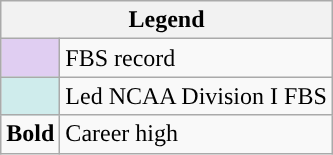<table class="wikitable">
<tr>
<th colspan="2">Legend</th>
</tr>
<tr>
<td style="background:#e0cef2;"></td>
<td>FBS record</td>
</tr>
<tr>
<td style="background:#cfecec;"></td>
<td>Led NCAA Division I FBS</td>
</tr>
<tr>
<td><strong>Bold</strong></td>
<td>Career high</td>
</tr>
</table>
